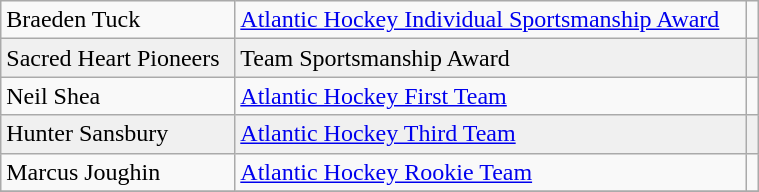<table class="wikitable" width=40%>
<tr>
<td>Braeden Tuck</td>
<td><a href='#'>Atlantic Hockey Individual Sportsmanship Award</a></td>
<td></td>
</tr>
<tr bgcolor=f0f0f0>
<td>Sacred Heart Pioneers</td>
<td>Team Sportsmanship Award</td>
<td></td>
</tr>
<tr>
<td>Neil Shea</td>
<td rowspan=1><a href='#'>Atlantic Hockey First Team</a></td>
<td rowspan=1></td>
</tr>
<tr bgcolor=f0f0f0>
<td>Hunter Sansbury</td>
<td rowspan=1><a href='#'>Atlantic Hockey Third Team</a></td>
<td rowspan=1></td>
</tr>
<tr>
<td>Marcus Joughin</td>
<td rowspan=1><a href='#'>Atlantic Hockey Rookie Team</a></td>
<td rowspan=1></td>
</tr>
<tr>
</tr>
</table>
